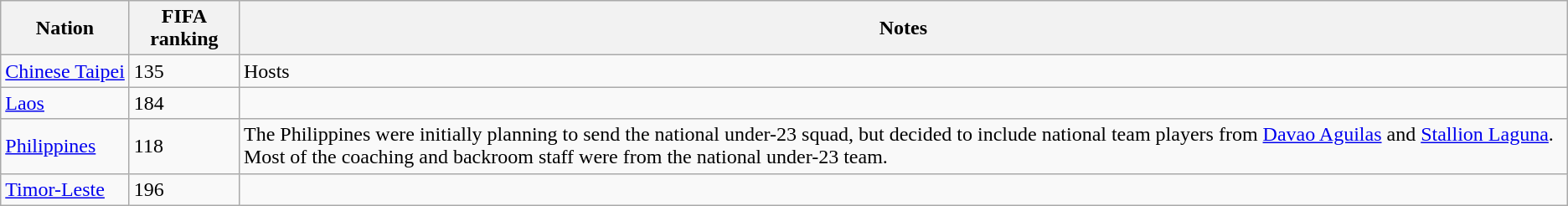<table class="wikitable sortable">
<tr>
<th>Nation</th>
<th>FIFA ranking</th>
<th>Notes</th>
</tr>
<tr>
<td style="white-space: nowrap;"> <a href='#'>Chinese Taipei</a></td>
<td style>135</td>
<td>Hosts</td>
</tr>
<tr>
<td> <a href='#'>Laos</a></td>
<td style>184</td>
<td></td>
</tr>
<tr>
<td> <a href='#'>Philippines</a></td>
<td style>118</td>
<td>The Philippines were initially planning to send the national under-23 squad, but decided to include national team players from <a href='#'>Davao Aguilas</a> and <a href='#'>Stallion Laguna</a>. Most of the coaching and backroom staff were from the national under-23 team.</td>
</tr>
<tr>
<td> <a href='#'>Timor-Leste</a></td>
<td style>196</td>
<td></td>
</tr>
</table>
